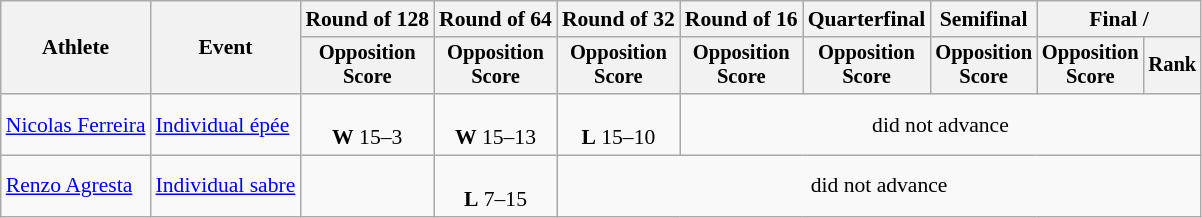<table class="wikitable" style="font-size:90%">
<tr>
<th rowspan="2">Athlete</th>
<th rowspan="2">Event</th>
<th>Round of 128</th>
<th>Round of 64</th>
<th>Round of 32</th>
<th>Round of 16</th>
<th>Quarterfinal</th>
<th>Semifinal</th>
<th colspan=2>Final / </th>
</tr>
<tr style="font-size:95%">
<th>Opposition <br> Score</th>
<th>Opposition <br> Score</th>
<th>Opposition <br> Score</th>
<th>Opposition <br> Score</th>
<th>Opposition <br> Score</th>
<th>Opposition <br> Score</th>
<th>Opposition <br> Score</th>
<th>Rank</th>
</tr>
<tr align=center>
<td align=left><a href='#'>Nicolas Ferreira</a></td>
<td align=left><a href='#'>Individual épée</a></td>
<td><br><strong>W</strong> 15–3</td>
<td><br><strong>W</strong> 15–13</td>
<td><br><strong>L</strong> 15–10</td>
<td colspan=5>did not advance</td>
</tr>
<tr align=center>
<td align=left><a href='#'>Renzo Agresta</a></td>
<td align=left><a href='#'>Individual sabre</a></td>
<td></td>
<td><br><strong>L</strong> 7–15</td>
<td colspan=6>did not advance</td>
</tr>
</table>
